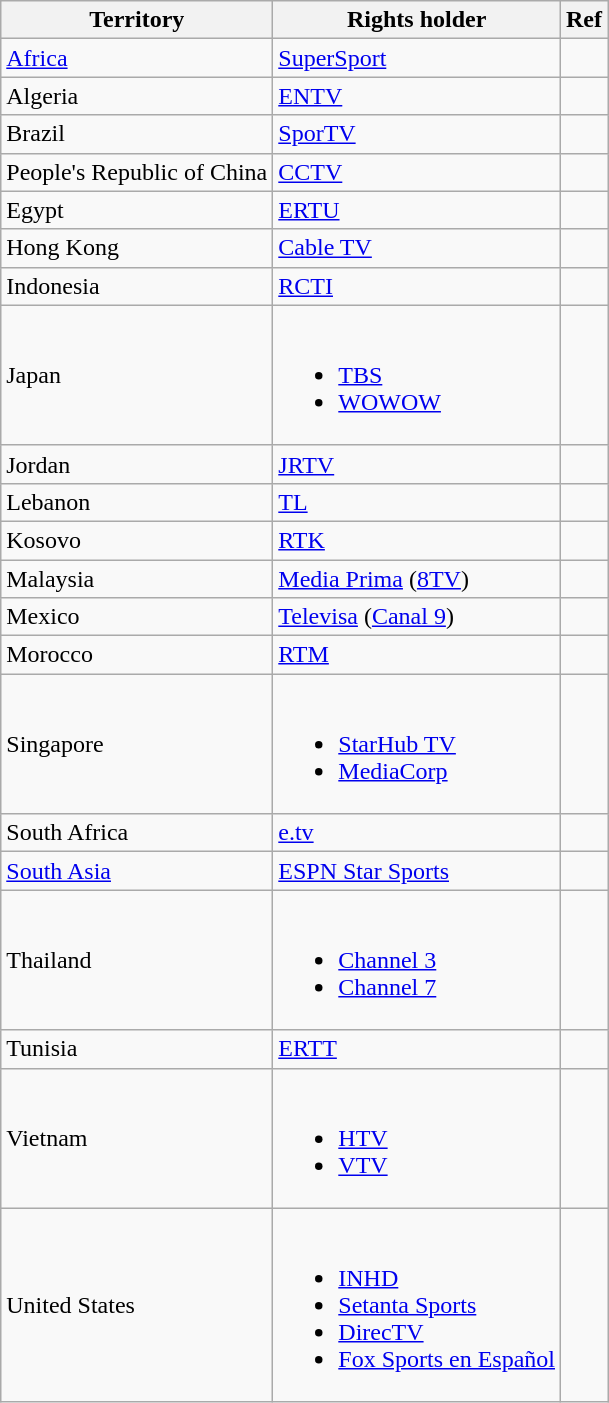<table class="wikitable">
<tr>
<th>Territory</th>
<th>Rights holder</th>
<th>Ref</th>
</tr>
<tr>
<td><a href='#'>Africa</a></td>
<td><a href='#'>SuperSport</a></td>
<td></td>
</tr>
<tr>
<td>Algeria</td>
<td><a href='#'>ENTV</a></td>
<td></td>
</tr>
<tr>
<td>Brazil</td>
<td><a href='#'>SporTV</a></td>
<td></td>
</tr>
<tr>
<td>People's Republic of China</td>
<td><a href='#'>CCTV</a></td>
<td></td>
</tr>
<tr>
<td>Egypt</td>
<td><a href='#'>ERTU</a></td>
<td></td>
</tr>
<tr>
<td>Hong Kong</td>
<td><a href='#'>Cable TV</a></td>
<td></td>
</tr>
<tr>
<td>Indonesia</td>
<td><a href='#'>RCTI</a></td>
<td></td>
</tr>
<tr>
<td>Japan</td>
<td><br><ul><li><a href='#'>TBS</a></li><li><a href='#'>WOWOW</a></li></ul></td>
<td></td>
</tr>
<tr>
<td>Jordan</td>
<td><a href='#'>JRTV</a></td>
<td></td>
</tr>
<tr>
<td>Lebanon</td>
<td><a href='#'>TL</a></td>
<td></td>
</tr>
<tr>
<td>Kosovo</td>
<td><a href='#'>RTK</a></td>
<td></td>
</tr>
<tr>
<td>Malaysia</td>
<td><a href='#'>Media Prima</a> (<a href='#'>8TV</a>)</td>
<td></td>
</tr>
<tr>
<td>Mexico</td>
<td><a href='#'>Televisa</a> (<a href='#'>Canal 9</a>)</td>
<td></td>
</tr>
<tr>
<td>Morocco</td>
<td><a href='#'>RTM</a></td>
<td></td>
</tr>
<tr>
<td>Singapore</td>
<td><br><ul><li><a href='#'>StarHub TV</a></li><li><a href='#'>MediaCorp</a></li></ul></td>
<td></td>
</tr>
<tr>
<td>South Africa</td>
<td><a href='#'>e.tv</a></td>
<td></td>
</tr>
<tr>
<td><a href='#'>South Asia</a></td>
<td><a href='#'>ESPN Star Sports</a></td>
<td></td>
</tr>
<tr>
<td>Thailand</td>
<td><br><ul><li><a href='#'>Channel 3</a></li><li><a href='#'>Channel 7</a></li></ul></td>
<td></td>
</tr>
<tr>
<td>Tunisia</td>
<td><a href='#'>ERTT</a></td>
<td></td>
</tr>
<tr>
<td>Vietnam</td>
<td><br><ul><li><a href='#'>HTV</a></li><li><a href='#'>VTV</a></li></ul></td>
<td></td>
</tr>
<tr>
<td>United States</td>
<td><br><ul><li><a href='#'>INHD</a></li><li><a href='#'>Setanta Sports</a></li><li><a href='#'>DirecTV</a></li><li><a href='#'>Fox Sports en Español</a></li></ul></td>
<td></td>
</tr>
</table>
